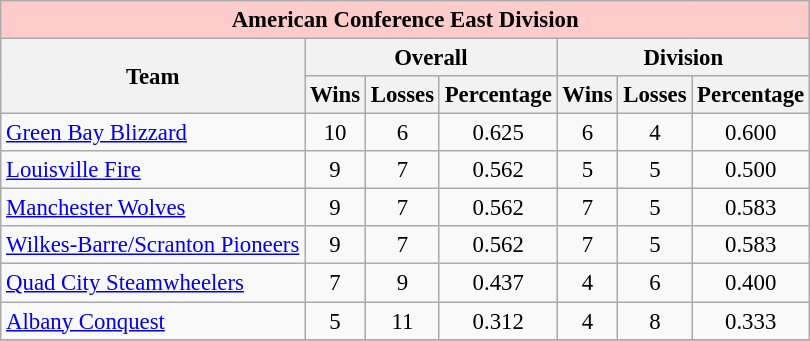<table class="wikitable" style="font-size:95%;">
<tr>
<th colspan="7" style="background-color: #FFCCCC;" align="center" valign="middle">American Conference East Division</th>
</tr>
<tr>
<th rowspan="2" align="center">Team</th>
<th colspan="3" align="center">Overall</th>
<th colspan="3" align="center">Division</th>
</tr>
<tr>
<th>Wins</th>
<th>Losses</th>
<th>Percentage</th>
<th>Wins</th>
<th>Losses</th>
<th>Percentage</th>
</tr>
<tr>
<td><a href='#'>Green Bay Blizzard</a></td>
<td align="center">10</td>
<td align="center">6</td>
<td align="center">0.625</td>
<td align="center">6</td>
<td align="center">4</td>
<td align="center">0.600</td>
</tr>
<tr>
<td><a href='#'>Louisville Fire</a></td>
<td align="center">9</td>
<td align="center">7</td>
<td align="center">0.562</td>
<td align="center">5</td>
<td align="center">5</td>
<td align="center">0.500</td>
</tr>
<tr>
<td><a href='#'>Manchester Wolves</a></td>
<td align="center">9</td>
<td align="center">7</td>
<td align="center">0.562</td>
<td align="center">7</td>
<td align="center">5</td>
<td align="center">0.583</td>
</tr>
<tr>
<td><a href='#'>Wilkes-Barre/Scranton Pioneers</a></td>
<td align="center">9</td>
<td align="center">7</td>
<td align="center">0.562</td>
<td align="center">7</td>
<td align="center">5</td>
<td align="center">0.583</td>
</tr>
<tr>
<td><a href='#'>Quad City Steamwheelers</a></td>
<td align="center">7</td>
<td align="center">9</td>
<td align="center">0.437</td>
<td align="center">4</td>
<td align="center">6</td>
<td align="center">0.400</td>
</tr>
<tr>
<td><a href='#'>Albany Conquest</a></td>
<td align="center">5</td>
<td align="center">11</td>
<td align="center">0.312</td>
<td align="center">4</td>
<td align="center">8</td>
<td align="center">0.333</td>
</tr>
<tr>
</tr>
</table>
